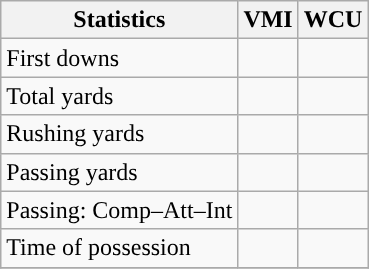<table class="wikitable" style="float: left;">
<tr>
<th>Statistics</th>
<th>VMI</th>
<th>WCU</th>
</tr>
<tr>
<td>First downs</td>
<td></td>
<td></td>
</tr>
<tr>
<td>Total yards</td>
<td></td>
<td></td>
</tr>
<tr>
<td>Rushing yards</td>
<td></td>
<td></td>
</tr>
<tr>
<td>Passing yards</td>
<td></td>
<td></td>
</tr>
<tr>
<td>Passing: Comp–Att–Int</td>
<td></td>
<td></td>
</tr>
<tr>
<td>Time of possession</td>
<td></td>
<td></td>
</tr>
<tr>
</tr>
</table>
